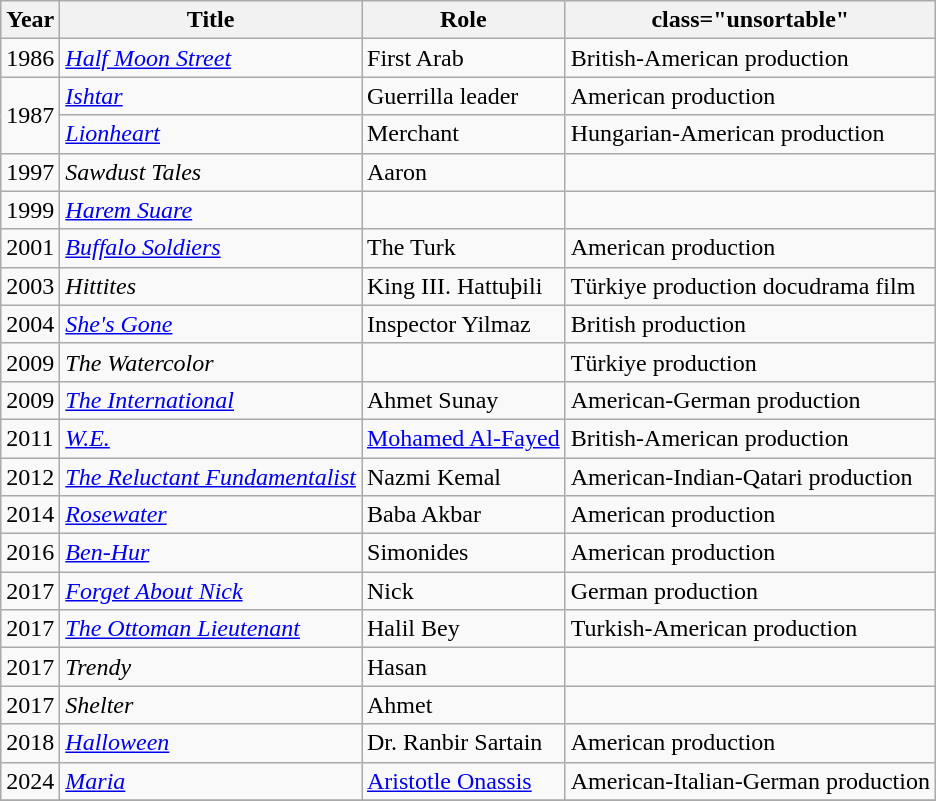<table class="wikitable sortable">
<tr>
<th>Year</th>
<th>Title</th>
<th>Role</th>
<th>class="unsortable"</th>
</tr>
<tr>
<td>1986</td>
<td><em><a href='#'>Half Moon Street</a></em></td>
<td>First Arab</td>
<td>British-American production</td>
</tr>
<tr>
<td rowspan=2>1987</td>
<td><em><a href='#'>Ishtar</a></em></td>
<td>Guerrilla leader</td>
<td>American production</td>
</tr>
<tr>
<td><em><a href='#'>Lionheart</a></em></td>
<td>Merchant</td>
<td>Hungarian-American production</td>
</tr>
<tr>
<td>1997</td>
<td><em>Sawdust Tales</em></td>
<td>Aaron</td>
<td></td>
</tr>
<tr>
<td>1999</td>
<td><em><a href='#'>Harem Suare</a></em></td>
<td></td>
<td></td>
</tr>
<tr>
<td>2001</td>
<td><em><a href='#'>Buffalo Soldiers</a></em></td>
<td>The Turk</td>
<td>American production</td>
</tr>
<tr>
<td>2003</td>
<td><em>Hittites</em></td>
<td>King III. Hattuþili</td>
<td>Türkiye production docudrama film</td>
</tr>
<tr>
<td>2004</td>
<td><em><a href='#'>She's Gone</a></em></td>
<td>Inspector Yilmaz</td>
<td>British production</td>
</tr>
<tr>
<td>2009</td>
<td><em>The Watercolor</em></td>
<td></td>
<td>Türkiye production</td>
</tr>
<tr>
<td>2009</td>
<td><em><a href='#'>The International</a></em></td>
<td>Ahmet Sunay</td>
<td>American-German production</td>
</tr>
<tr>
<td>2011</td>
<td><em><a href='#'>W.E.</a></em></td>
<td><a href='#'>Mohamed Al-Fayed</a></td>
<td>British-American production</td>
</tr>
<tr>
<td>2012</td>
<td><em><a href='#'>The Reluctant Fundamentalist</a></em></td>
<td>Nazmi Kemal</td>
<td>American-Indian-Qatari production</td>
</tr>
<tr>
<td>2014</td>
<td><em><a href='#'>Rosewater</a></em></td>
<td>Baba Akbar</td>
<td>American production</td>
</tr>
<tr>
<td>2016</td>
<td><em><a href='#'>Ben-Hur</a></em></td>
<td>Simonides</td>
<td>American production</td>
</tr>
<tr>
<td>2017</td>
<td><em><a href='#'>Forget About Nick</a></em></td>
<td>Nick</td>
<td>German production</td>
</tr>
<tr>
<td>2017</td>
<td><em><a href='#'>The Ottoman Lieutenant</a></em></td>
<td>Halil Bey</td>
<td>Turkish-American production</td>
</tr>
<tr>
<td>2017</td>
<td><em>Trendy</em></td>
<td>Hasan</td>
<td></td>
</tr>
<tr>
<td>2017</td>
<td><em>Shelter</em></td>
<td>Ahmet</td>
<td></td>
</tr>
<tr>
<td>2018</td>
<td><em><a href='#'>Halloween</a></em></td>
<td>Dr. Ranbir Sartain</td>
<td>American production</td>
</tr>
<tr>
<td>2024</td>
<td><em><a href='#'>Maria</a></em></td>
<td><a href='#'>Aristotle Onassis</a></td>
<td>American-Italian-German production</td>
</tr>
<tr>
</tr>
</table>
